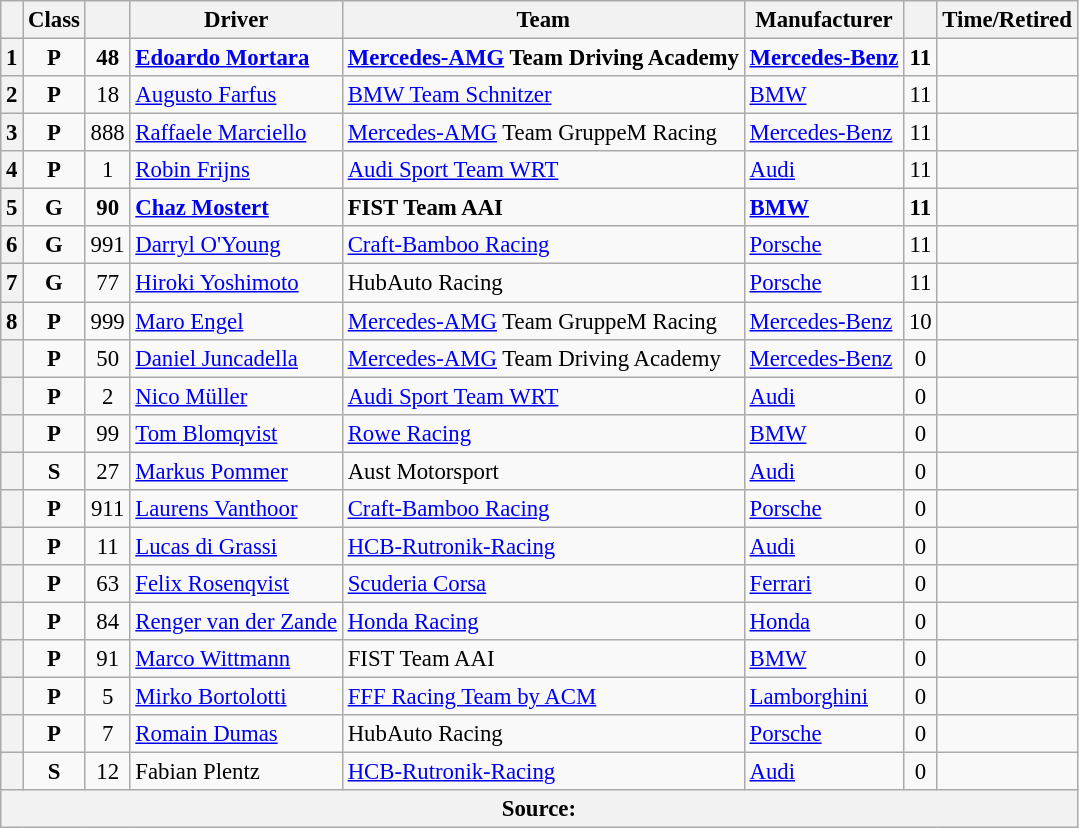<table class="wikitable sortable" style="font-size: 95%;">
<tr>
<th scope="col"></th>
<th scope="col">Class</th>
<th scope="col"></th>
<th scope="col">Driver</th>
<th scope="col">Team</th>
<th scope="col">Manufacturer</th>
<th scope="col"></th>
<th scope="col">Time/Retired</th>
</tr>
<tr>
<th scope="row"><strong>1</strong></th>
<td align=center><strong><span>P</span></strong></td>
<td align=center><strong>48</strong></td>
<td data-sort-value="MOR"><strong> <a href='#'>Edoardo Mortara</a></strong></td>
<td data-sort-value="MER1"><strong> <a href='#'>Mercedes-AMG</a> Team Driving Academy</strong></td>
<td><strong><a href='#'>Mercedes-Benz</a></strong></td>
<td align=center><strong>11</strong></td>
<td><strong></strong></td>
</tr>
<tr>
<th scope="row">2</th>
<td align=center><strong><span>P</span></strong></td>
<td align=center>18</td>
<td data-sort-value="FAR"> <a href='#'>Augusto Farfus</a></td>
<td data-sort-value="BMW"> <a href='#'>BMW Team Schnitzer</a></td>
<td><a href='#'>BMW</a></td>
<td align=center>11</td>
<td></td>
</tr>
<tr>
<th scope="row">3</th>
<td align=center><strong><span>P</span></strong></td>
<td align=center>888</td>
<td data-sort-value="MAR"> <a href='#'>Raffaele Marciello</a></td>
<td data-sort-value="MER2"> <a href='#'>Mercedes-AMG</a> Team GruppeM Racing</td>
<td><a href='#'>Mercedes-Benz</a></td>
<td align=center>11</td>
<td></td>
</tr>
<tr>
<th scope="row">4</th>
<td align=center><strong><span>P</span></strong></td>
<td align=center>1</td>
<td data-sort-value="FRI"> <a href='#'>Robin Frijns</a></td>
<td data-sort-value="AUD"> <a href='#'>Audi Sport Team WRT</a></td>
<td><a href='#'>Audi</a></td>
<td align=center>11</td>
<td></td>
</tr>
<tr>
<th scope="row"><strong>5</strong></th>
<td align=center><strong><span>G</span></strong></td>
<td align=center><strong>90</strong></td>
<td data-sort-value="MOS"><strong> <a href='#'>Chaz Mostert</a></strong></td>
<td data-sort-value="FIS"><strong> FIST Team AAI</strong></td>
<td><strong><a href='#'>BMW</a></strong></td>
<td align=center><strong>11</strong></td>
<td><strong></strong></td>
</tr>
<tr>
<th scope="row">6</th>
<td align=center><strong><span>G</span></strong></td>
<td align=center>991</td>
<td data-sort-value="OYO"> <a href='#'>Darryl O'Young</a></td>
<td data-sort-value="CRA"> <a href='#'>Craft-Bamboo Racing</a></td>
<td><a href='#'>Porsche</a></td>
<td align=center>11</td>
<td></td>
</tr>
<tr>
<th scope="row">7</th>
<td align=center><strong><span>G</span></strong></td>
<td align=center>77</td>
<td data-sort-value="YOS"> <a href='#'>Hiroki Yoshimoto</a></td>
<td data-sort-value="HUB"> HubAuto Racing</td>
<td><a href='#'>Porsche</a></td>
<td align=center>11</td>
<td></td>
</tr>
<tr>
<th scope="row">8</th>
<td align=center><strong><span>P</span></strong></td>
<td align=center>999</td>
<td data-sort-value="ENG"> <a href='#'>Maro Engel</a></td>
<td data-sort-value="MER2"> <a href='#'>Mercedes-AMG</a> Team GruppeM Racing</td>
<td><a href='#'>Mercedes-Benz</a></td>
<td align=center>10</td>
<td></td>
</tr>
<tr>
<th scope="row" data-sort-value="9"></th>
<td align=center><strong><span>P</span></strong></td>
<td align=center>50</td>
<td data-sort-value="JUN"> <a href='#'>Daniel Juncadella</a></td>
<td data-sort-value="MER1"> <a href='#'>Mercedes-AMG</a> Team Driving Academy</td>
<td><a href='#'>Mercedes-Benz</a></td>
<td align=center>0</td>
<td></td>
</tr>
<tr>
<th scope="row" data-sort-value="10"></th>
<td align=center><strong><span>P</span></strong></td>
<td align=center>2</td>
<td data-sort-value="MUL"> <a href='#'>Nico Müller</a></td>
<td data-sort-value="AUD"> <a href='#'>Audi Sport Team WRT</a></td>
<td><a href='#'>Audi</a></td>
<td align=center>0</td>
<td></td>
</tr>
<tr>
<th scope="row" data-sort-value="11"></th>
<td align=center><strong><span>P</span></strong></td>
<td align=center>99</td>
<td data-sort-value="BLO"> <a href='#'>Tom Blomqvist</a></td>
<td data-sort-value="ROW"> <a href='#'>Rowe Racing</a></td>
<td><a href='#'>BMW</a></td>
<td align=center>0</td>
<td></td>
</tr>
<tr>
<th scope="row" data-sort-value="12"></th>
<td align=center><strong><span>S</span></strong></td>
<td align=center>27</td>
<td data-sort-value="POM"> <a href='#'>Markus Pommer</a></td>
<td data-sort-value="AUS"> Aust Motorsport</td>
<td><a href='#'>Audi</a></td>
<td align=center>0</td>
<td></td>
</tr>
<tr>
<th scope="row" data-sort-value="13"></th>
<td align=center><strong><span>P</span></strong></td>
<td align=center>911</td>
<td data-sort-value="VAN"> <a href='#'>Laurens Vanthoor</a></td>
<td data-sort-value="CRA"> <a href='#'>Craft-Bamboo Racing</a></td>
<td><a href='#'>Porsche</a></td>
<td align=center>0</td>
<td></td>
</tr>
<tr>
<th scope="row" data-sort-value="14"></th>
<td align=center><strong><span>P</span></strong></td>
<td align=center>11</td>
<td data-sort-value="DIG"> <a href='#'>Lucas di Grassi</a></td>
<td data-sort-value="HCB"> <a href='#'>HCB-Rutronik-Racing</a></td>
<td><a href='#'>Audi</a></td>
<td align=center>0</td>
<td></td>
</tr>
<tr>
<th scope="row" data-sort-value="15"></th>
<td align=center><strong><span>P</span></strong></td>
<td align=center>63</td>
<td data-sort-value="ROS"> <a href='#'>Felix Rosenqvist</a></td>
<td data-sort-value="SCU"> <a href='#'>Scuderia Corsa</a></td>
<td><a href='#'>Ferrari</a></td>
<td align=center>0</td>
<td></td>
</tr>
<tr>
<th scope="row" data-sort-value="16"></th>
<td align=center><strong><span>P</span></strong></td>
<td align=center>84</td>
<td data-sort-value="VDZ"> <a href='#'>Renger van der Zande</a></td>
<td data-sort-value="HON"> <a href='#'>Honda Racing</a></td>
<td><a href='#'>Honda</a></td>
<td align=center>0</td>
<td></td>
</tr>
<tr>
<th scope="row" data-sort-value="17"></th>
<td align=center><strong><span>P</span></strong></td>
<td align=center>91</td>
<td data-sort-value="WIT"> <a href='#'>Marco Wittmann</a></td>
<td data-sort-value="FIS"> FIST Team AAI</td>
<td><a href='#'>BMW</a></td>
<td align=center>0</td>
<td></td>
</tr>
<tr>
<th scope="row" data-sort-value="18"></th>
<td align=center><strong><span>P</span></strong></td>
<td align=center>5</td>
<td data-sort-value="BOR"> <a href='#'>Mirko Bortolotti</a></td>
<td data-sort-value="FFF"> <a href='#'>FFF Racing Team by ACM</a></td>
<td><a href='#'>Lamborghini</a></td>
<td align=center>0</td>
<td></td>
</tr>
<tr>
<th scope="row" data-sort-value="19"></th>
<td align=center><strong><span>P</span></strong></td>
<td align=center>7</td>
<td data-sort-value="DUM"> <a href='#'>Romain Dumas</a></td>
<td data-sort-value="HUB"> HubAuto Racing</td>
<td><a href='#'>Porsche</a></td>
<td align=center>0</td>
<td></td>
</tr>
<tr>
<th scope="row" data-sort-value="20"></th>
<td align=center><strong><span>S</span></strong></td>
<td align=center>12</td>
<td data-sort-value="PLE"> Fabian Plentz</td>
<td data-sort-value="HCB"> <a href='#'>HCB-Rutronik-Racing</a></td>
<td><a href='#'>Audi</a></td>
<td align=center>0</td>
<td></td>
</tr>
<tr>
<th colspan=8>Source:</th>
</tr>
</table>
